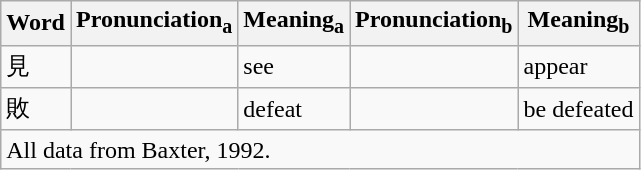<table class="wikitable">
<tr>
<th>Word</th>
<th>Pronunciation<sub>a</sub></th>
<th>Meaning<sub>a</sub></th>
<th>Pronunciation<sub>b</sub></th>
<th>Meaning<sub>b</sub></th>
</tr>
<tr>
<td>見</td>
<td></td>
<td>see</td>
<td></td>
<td>appear</td>
</tr>
<tr>
<td>敗</td>
<td></td>
<td>defeat</td>
<td></td>
<td>be defeated</td>
</tr>
<tr>
<td colspan="5">All data from Baxter, 1992.</td>
</tr>
</table>
